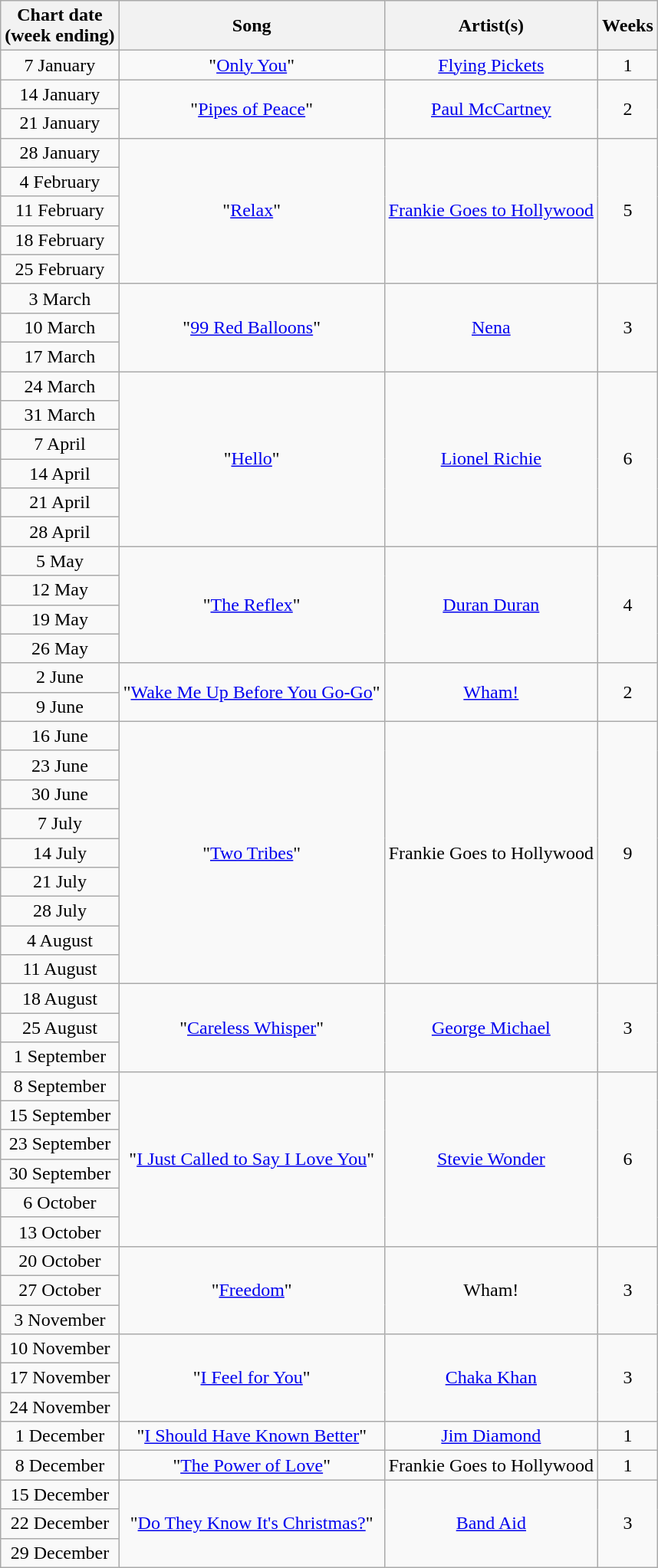<table class="wikitable" style="text-align:center;">
<tr>
<th>Chart date<br>(week ending)</th>
<th>Song</th>
<th>Artist(s)</th>
<th>Weeks</th>
</tr>
<tr>
<td>7 January</td>
<td>"<a href='#'>Only You</a>"</td>
<td><a href='#'>Flying Pickets</a></td>
<td>1</td>
</tr>
<tr>
<td>14 January</td>
<td rowspan=2>"<a href='#'>Pipes of Peace</a>"</td>
<td rowspan=2><a href='#'>Paul McCartney</a></td>
<td rowspan=2>2</td>
</tr>
<tr>
<td>21 January</td>
</tr>
<tr>
<td>28 January</td>
<td rowspan=5>"<a href='#'>Relax</a>"</td>
<td rowspan=5><a href='#'>Frankie Goes to Hollywood</a></td>
<td rowspan=5>5</td>
</tr>
<tr>
<td>4 February</td>
</tr>
<tr>
<td>11 February</td>
</tr>
<tr>
<td>18 February</td>
</tr>
<tr>
<td>25 February</td>
</tr>
<tr>
<td>3 March</td>
<td rowspan=3>"<a href='#'>99 Red Balloons</a>"</td>
<td rowspan=3><a href='#'>Nena</a></td>
<td rowspan="3">3</td>
</tr>
<tr>
<td>10 March</td>
</tr>
<tr>
<td>17 March</td>
</tr>
<tr>
<td>24 March</td>
<td rowspan=6>"<a href='#'>Hello</a>"</td>
<td rowspan=6><a href='#'>Lionel Richie</a></td>
<td rowspan=6>6</td>
</tr>
<tr>
<td>31 March</td>
</tr>
<tr>
<td>7 April</td>
</tr>
<tr>
<td>14 April</td>
</tr>
<tr>
<td>21 April</td>
</tr>
<tr>
<td>28 April</td>
</tr>
<tr>
<td>5 May</td>
<td rowspan=4>"<a href='#'>The Reflex</a>"</td>
<td rowspan=4><a href='#'>Duran Duran</a></td>
<td rowspan=4>4</td>
</tr>
<tr>
<td>12 May</td>
</tr>
<tr>
<td>19 May</td>
</tr>
<tr>
<td>26 May</td>
</tr>
<tr>
<td>2 June</td>
<td rowspan=2>"<a href='#'>Wake Me Up Before You Go-Go</a>"</td>
<td rowspan=2><a href='#'>Wham!</a></td>
<td rowspan=2>2</td>
</tr>
<tr>
<td>9 June</td>
</tr>
<tr>
<td>16 June</td>
<td rowspan=9>"<a href='#'>Two Tribes</a>"</td>
<td rowspan=9>Frankie Goes to Hollywood</td>
<td rowspan=9>9</td>
</tr>
<tr>
<td>23 June</td>
</tr>
<tr>
<td>30 June</td>
</tr>
<tr>
<td>7 July</td>
</tr>
<tr>
<td>14 July</td>
</tr>
<tr>
<td>21 July</td>
</tr>
<tr>
<td>28 July</td>
</tr>
<tr>
<td>4 August</td>
</tr>
<tr>
<td>11 August</td>
</tr>
<tr>
<td>18 August</td>
<td rowspan=3>"<a href='#'>Careless Whisper</a>"</td>
<td rowspan=3><a href='#'>George Michael</a></td>
<td rowspan=3>3</td>
</tr>
<tr>
<td>25 August</td>
</tr>
<tr>
<td>1 September</td>
</tr>
<tr>
<td>8 September</td>
<td rowspan=6>"<a href='#'>I Just Called to Say I Love You</a>"</td>
<td rowspan=6><a href='#'>Stevie Wonder</a></td>
<td rowspan=6>6</td>
</tr>
<tr>
<td>15 September</td>
</tr>
<tr>
<td>23 September</td>
</tr>
<tr>
<td>30 September</td>
</tr>
<tr>
<td>6 October</td>
</tr>
<tr>
<td>13 October</td>
</tr>
<tr>
<td>20 October</td>
<td rowspan=3>"<a href='#'>Freedom</a>"</td>
<td rowspan=3>Wham!</td>
<td rowspan=3>3</td>
</tr>
<tr>
<td>27 October</td>
</tr>
<tr>
<td>3 November</td>
</tr>
<tr>
<td>10 November</td>
<td rowspan=3>"<a href='#'>I Feel for You</a>"</td>
<td rowspan=3><a href='#'>Chaka Khan</a></td>
<td rowspan=3>3</td>
</tr>
<tr>
<td>17 November</td>
</tr>
<tr>
<td>24 November</td>
</tr>
<tr>
<td>1 December</td>
<td>"<a href='#'>I Should Have Known Better</a>"</td>
<td><a href='#'>Jim Diamond</a></td>
<td>1</td>
</tr>
<tr>
<td>8 December</td>
<td>"<a href='#'>The Power of Love</a>"</td>
<td>Frankie Goes to Hollywood</td>
<td>1</td>
</tr>
<tr>
<td>15 December</td>
<td rowspan=3>"<a href='#'>Do They Know It's Christmas?</a>"</td>
<td rowspan=3><a href='#'>Band Aid</a></td>
<td rowspan=3>3</td>
</tr>
<tr>
<td>22 December</td>
</tr>
<tr>
<td>29 December</td>
</tr>
</table>
